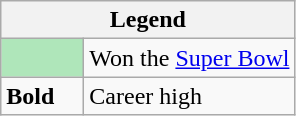<table class="wikitable mw-collapsible mw-collapsed">
<tr>
<th colspan="2">Legend</th>
</tr>
<tr>
<td style="background:#afe6ba; width:3em;"></td>
<td>Won the <a href='#'>Super Bowl</a></td>
</tr>
<tr>
<td><strong>Bold</strong></td>
<td>Career high</td>
</tr>
</table>
